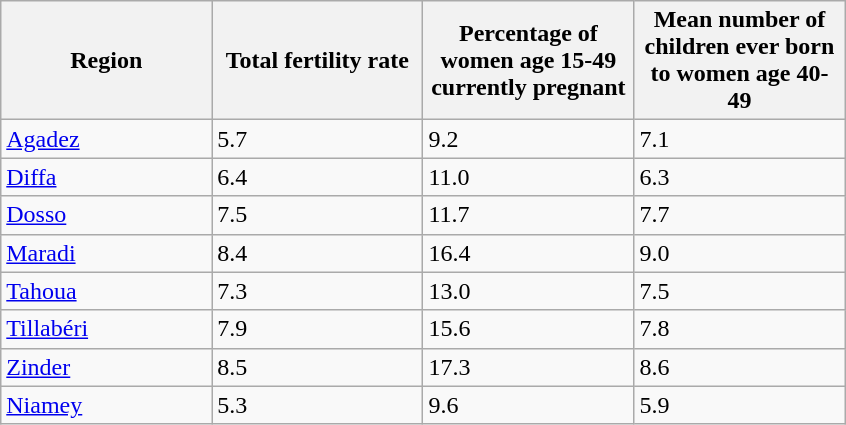<table class="wikitable sortable">
<tr>
<th style="width:100pt;">Region</th>
<th style="width:100pt;">Total fertility rate</th>
<th style="width:100pt;">Percentage of women age 15-49 currently pregnant</th>
<th style="width:100pt;">Mean number of children ever born to women age 40-49</th>
</tr>
<tr>
<td><a href='#'>Agadez</a></td>
<td>5.7</td>
<td>9.2</td>
<td>7.1</td>
</tr>
<tr>
<td><a href='#'>Diffa</a></td>
<td>6.4</td>
<td>11.0</td>
<td>6.3</td>
</tr>
<tr>
<td><a href='#'>Dosso</a></td>
<td>7.5</td>
<td>11.7</td>
<td>7.7</td>
</tr>
<tr>
<td><a href='#'>Maradi</a></td>
<td>8.4</td>
<td>16.4</td>
<td>9.0</td>
</tr>
<tr>
<td><a href='#'>Tahoua</a></td>
<td>7.3</td>
<td>13.0</td>
<td>7.5</td>
</tr>
<tr>
<td><a href='#'>Tillabéri</a></td>
<td>7.9</td>
<td>15.6</td>
<td>7.8</td>
</tr>
<tr>
<td><a href='#'>Zinder</a></td>
<td>8.5</td>
<td>17.3</td>
<td>8.6</td>
</tr>
<tr>
<td><a href='#'>Niamey</a></td>
<td>5.3</td>
<td>9.6</td>
<td>5.9</td>
</tr>
</table>
